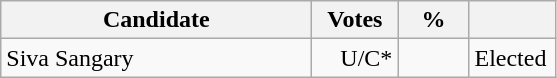<table class="wikitable" border="1" style="text-align:right;">
<tr>
<th align=left width="200">Candidate</th>
<th align=left width="50">Votes</th>
<th align=left width="40">%</th>
<th align=left width="50"></th>
</tr>
<tr>
<td align=left>Siva Sangary</td>
<td>U/C*</td>
<td></td>
<td align=left>Elected</td>
</tr>
</table>
